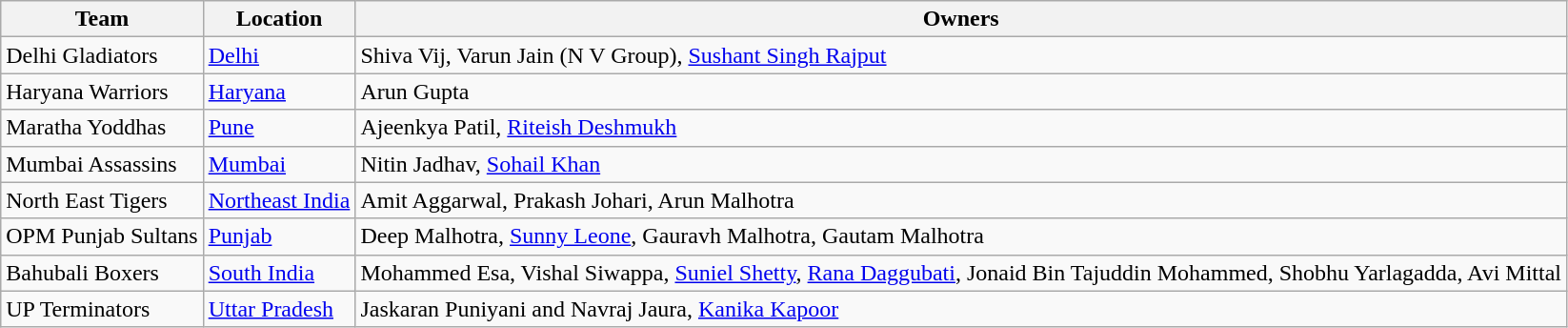<table class="wikitable sortable">
<tr>
<th>Team</th>
<th>Location</th>
<th>Owners</th>
</tr>
<tr>
<td>Delhi Gladiators</td>
<td><a href='#'>Delhi</a></td>
<td>Shiva Vij, Varun Jain (N V Group), <a href='#'>Sushant Singh Rajput</a></td>
</tr>
<tr>
<td>Haryana Warriors</td>
<td><a href='#'>Haryana</a></td>
<td>Arun Gupta</td>
</tr>
<tr>
<td>Maratha Yoddhas</td>
<td><a href='#'>Pune</a></td>
<td>Ajeenkya Patil, <a href='#'>Riteish Deshmukh</a></td>
</tr>
<tr>
<td>Mumbai Assassins</td>
<td><a href='#'>Mumbai</a></td>
<td>Nitin Jadhav, <a href='#'>Sohail Khan</a></td>
</tr>
<tr>
<td>North East Tigers</td>
<td><a href='#'>Northeast India</a></td>
<td>Amit Aggarwal, Prakash Johari, Arun Malhotra</td>
</tr>
<tr>
<td>OPM Punjab Sultans</td>
<td><a href='#'>Punjab</a></td>
<td>Deep Malhotra, <a href='#'>Sunny Leone</a>, Gauravh Malhotra, Gautam Malhotra</td>
</tr>
<tr>
<td>Bahubali Boxers</td>
<td><a href='#'>South India</a></td>
<td>Mohammed Esa, Vishal Siwappa, <a href='#'>Suniel Shetty</a>, <a href='#'>Rana Daggubati</a>, Jonaid Bin Tajuddin Mohammed, Shobhu Yarlagadda, Avi Mittal</td>
</tr>
<tr>
<td>UP Terminators</td>
<td><a href='#'>Uttar Pradesh</a></td>
<td>Jaskaran Puniyani and Navraj Jaura, <a href='#'>Kanika Kapoor</a></td>
</tr>
</table>
